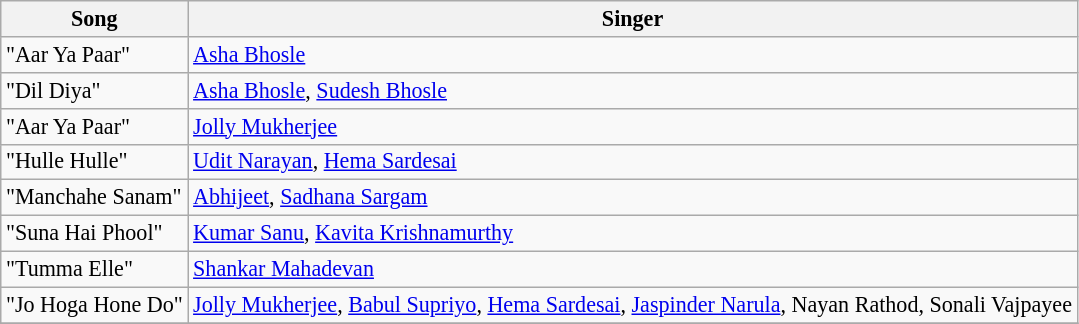<table class="wikitable" style="font-size:92%;">
<tr>
<th>Song</th>
<th>Singer</th>
</tr>
<tr>
<td>"Aar Ya Paar"</td>
<td><a href='#'>Asha Bhosle</a></td>
</tr>
<tr>
<td>"Dil Diya"</td>
<td><a href='#'>Asha Bhosle</a>, <a href='#'>Sudesh Bhosle</a></td>
</tr>
<tr>
<td>"Aar Ya Paar"</td>
<td><a href='#'>Jolly Mukherjee</a></td>
</tr>
<tr>
<td>"Hulle Hulle"</td>
<td><a href='#'>Udit Narayan</a>, <a href='#'>Hema Sardesai</a></td>
</tr>
<tr>
<td>"Manchahe Sanam"</td>
<td><a href='#'>Abhijeet</a>, <a href='#'>Sadhana Sargam</a></td>
</tr>
<tr>
<td>"Suna Hai Phool"</td>
<td><a href='#'>Kumar Sanu</a>, <a href='#'>Kavita Krishnamurthy</a></td>
</tr>
<tr>
<td>"Tumma Elle"</td>
<td><a href='#'>Shankar Mahadevan</a></td>
</tr>
<tr>
<td>"Jo Hoga Hone Do"</td>
<td><a href='#'>Jolly Mukherjee</a>, <a href='#'>Babul Supriyo</a>, <a href='#'>Hema Sardesai</a>, <a href='#'>Jaspinder Narula</a>, Nayan Rathod, Sonali Vajpayee</td>
</tr>
<tr>
</tr>
</table>
